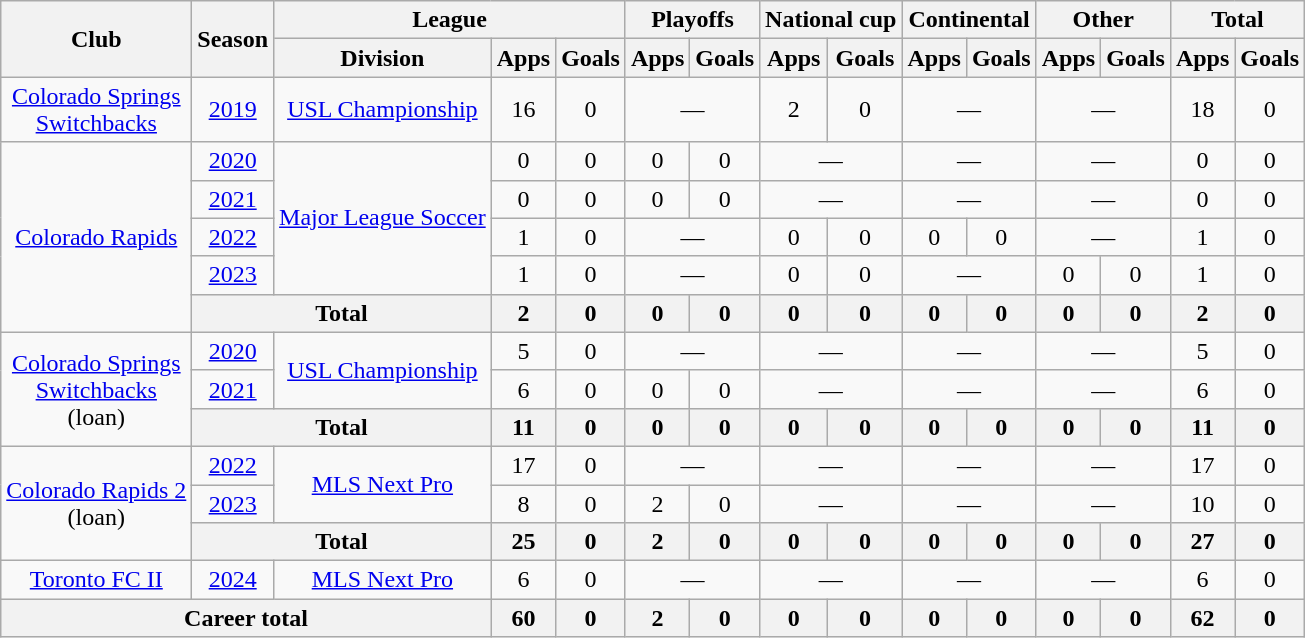<table class="wikitable" style="text-align: center">
<tr>
<th rowspan="2">Club</th>
<th rowspan="2">Season</th>
<th colspan="3">League</th>
<th colspan="2">Playoffs</th>
<th colspan="2">National cup</th>
<th colspan="2">Continental</th>
<th colspan="2">Other</th>
<th colspan="2">Total</th>
</tr>
<tr>
<th>Division</th>
<th>Apps</th>
<th>Goals</th>
<th>Apps</th>
<th>Goals</th>
<th>Apps</th>
<th>Goals</th>
<th>Apps</th>
<th>Goals</th>
<th>Apps</th>
<th>Goals</th>
<th>Apps</th>
<th>Goals</th>
</tr>
<tr>
<td><a href='#'>Colorado Springs</a><br><a href='#'>Switchbacks</a></td>
<td><a href='#'>2019</a></td>
<td><a href='#'>USL Championship</a></td>
<td>16</td>
<td>0</td>
<td colspan="2">—</td>
<td>2</td>
<td>0</td>
<td colspan="2">—</td>
<td colspan="2">—</td>
<td>18</td>
<td>0</td>
</tr>
<tr>
<td rowspan="5"><a href='#'>Colorado Rapids</a></td>
<td><a href='#'>2020</a></td>
<td rowspan=4><a href='#'>Major League Soccer</a></td>
<td>0</td>
<td>0</td>
<td>0</td>
<td>0</td>
<td colspan="2">—</td>
<td colspan="2">—</td>
<td colspan="2">—</td>
<td>0</td>
<td>0</td>
</tr>
<tr>
<td><a href='#'>2021</a></td>
<td>0</td>
<td>0</td>
<td>0</td>
<td>0</td>
<td colspan="2">—</td>
<td colspan="2">—</td>
<td colspan="2">—</td>
<td>0</td>
<td>0</td>
</tr>
<tr>
<td><a href='#'>2022</a></td>
<td>1</td>
<td>0</td>
<td colspan="2">—</td>
<td>0</td>
<td>0</td>
<td>0</td>
<td>0</td>
<td colspan="2">—</td>
<td>1</td>
<td>0</td>
</tr>
<tr>
<td><a href='#'>2023</a></td>
<td>1</td>
<td>0</td>
<td colspan="2">—</td>
<td>0</td>
<td>0</td>
<td colspan="2">—</td>
<td>0</td>
<td>0</td>
<td>1</td>
<td>0</td>
</tr>
<tr>
<th colspan="2">Total</th>
<th>2</th>
<th>0</th>
<th>0</th>
<th>0</th>
<th>0</th>
<th>0</th>
<th>0</th>
<th>0</th>
<th>0</th>
<th>0</th>
<th>2</th>
<th>0</th>
</tr>
<tr>
<td rowspan=3><a href='#'>Colorado Springs</a><br><a href='#'>Switchbacks</a><br>(loan)</td>
<td><a href='#'>2020</a></td>
<td rowspan="2"><a href='#'>USL Championship</a></td>
<td>5</td>
<td>0</td>
<td colspan="2">—</td>
<td colspan="2">—</td>
<td colspan="2">—</td>
<td colspan="2">—</td>
<td>5</td>
<td>0</td>
</tr>
<tr>
<td><a href='#'>2021</a></td>
<td>6</td>
<td>0</td>
<td>0</td>
<td>0</td>
<td colspan="2">—</td>
<td colspan="2">—</td>
<td colspan="2">—</td>
<td>6</td>
<td>0</td>
</tr>
<tr>
<th colspan="2">Total</th>
<th>11</th>
<th>0</th>
<th>0</th>
<th>0</th>
<th>0</th>
<th>0</th>
<th>0</th>
<th>0</th>
<th>0</th>
<th>0</th>
<th>11</th>
<th>0</th>
</tr>
<tr>
<td rowspan=3><a href='#'>Colorado Rapids 2</a><br>(loan)</td>
<td><a href='#'>2022</a></td>
<td rowspan="2"><a href='#'>MLS Next Pro</a></td>
<td>17</td>
<td>0</td>
<td colspan="2">—</td>
<td colspan="2">—</td>
<td colspan="2">—</td>
<td colspan="2">—</td>
<td>17</td>
<td>0</td>
</tr>
<tr>
<td><a href='#'>2023</a></td>
<td>8</td>
<td>0</td>
<td>2</td>
<td>0</td>
<td colspan="2">—</td>
<td colspan="2">—</td>
<td colspan="2">—</td>
<td>10</td>
<td>0</td>
</tr>
<tr>
<th colspan="2">Total</th>
<th>25</th>
<th>0</th>
<th>2</th>
<th>0</th>
<th>0</th>
<th>0</th>
<th>0</th>
<th>0</th>
<th>0</th>
<th>0</th>
<th>27</th>
<th>0</th>
</tr>
<tr>
<td><a href='#'>Toronto FC II</a></td>
<td><a href='#'>2024</a></td>
<td><a href='#'>MLS Next Pro</a></td>
<td>6</td>
<td>0</td>
<td colspan="2">—</td>
<td colspan="2">—</td>
<td colspan="2">—</td>
<td colspan="2">—</td>
<td>6</td>
<td>0</td>
</tr>
<tr>
<th colspan="3">Career total</th>
<th>60</th>
<th>0</th>
<th>2</th>
<th>0</th>
<th>0</th>
<th>0</th>
<th>0</th>
<th>0</th>
<th>0</th>
<th>0</th>
<th>62</th>
<th>0</th>
</tr>
</table>
